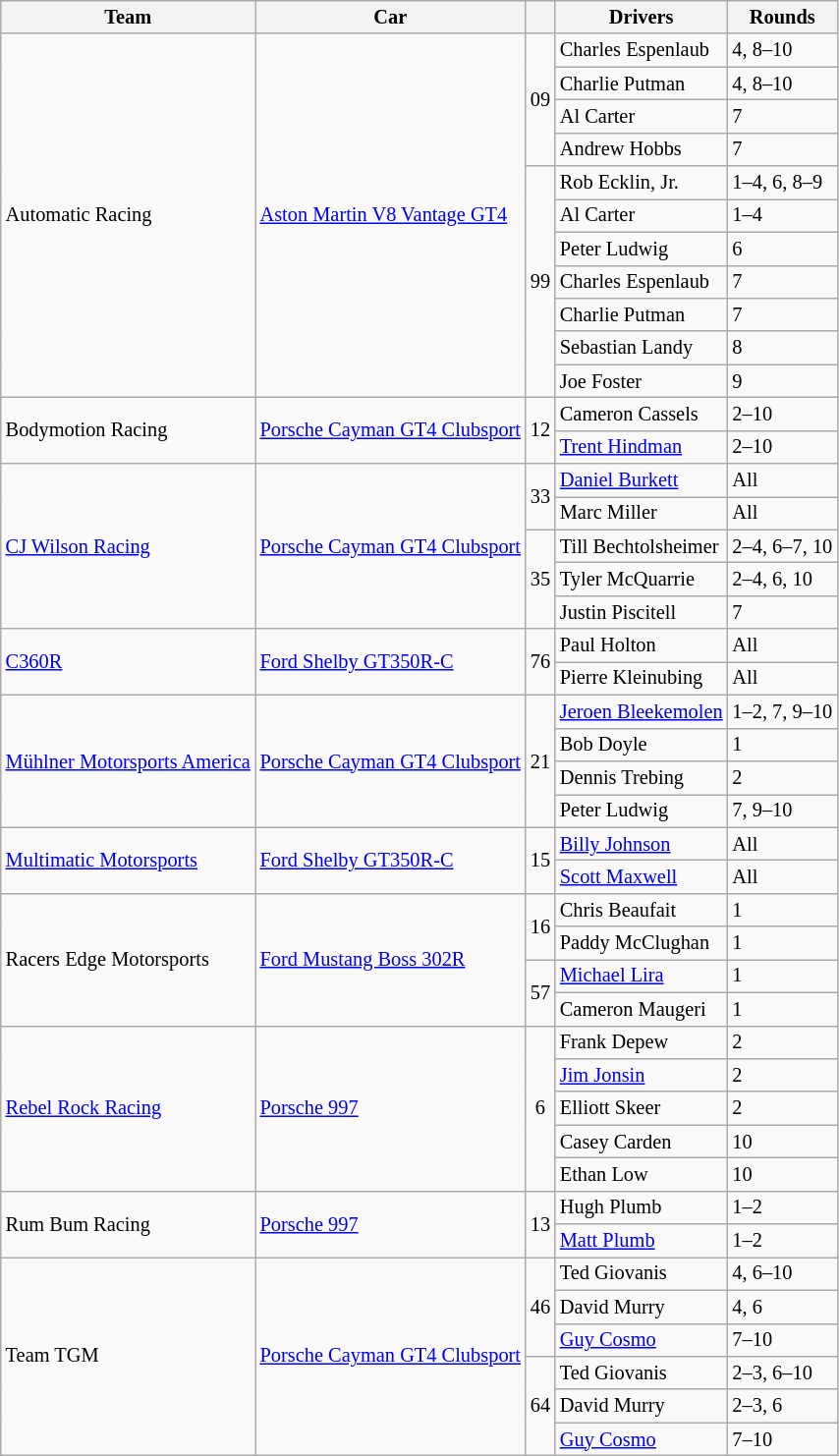<table class="wikitable" style="font-size: 85%">
<tr>
<th>Team</th>
<th>Car</th>
<th></th>
<th>Drivers</th>
<th>Rounds</th>
</tr>
<tr>
<td rowspan=11> Automatic Racing</td>
<td rowspan=11><a href='#'>Aston Martin V8 Vantage GT4</a></td>
<td rowspan=4 align=middle>09</td>
<td> Charles Espenlaub</td>
<td>4, 8–10</td>
</tr>
<tr>
<td> Charlie Putman</td>
<td>4, 8–10</td>
</tr>
<tr>
<td> Al Carter</td>
<td>7</td>
</tr>
<tr>
<td> Andrew Hobbs</td>
<td>7</td>
</tr>
<tr>
<td rowspan=7 align=middle>99</td>
<td> Rob Ecklin, Jr.</td>
<td>1–4, 6, 8–9</td>
</tr>
<tr>
<td> Al Carter</td>
<td>1–4</td>
</tr>
<tr>
<td> Peter Ludwig</td>
<td>6</td>
</tr>
<tr>
<td> Charles Espenlaub</td>
<td>7</td>
</tr>
<tr>
<td> Charlie Putman</td>
<td>7</td>
</tr>
<tr>
<td> Sebastian Landy</td>
<td>8</td>
</tr>
<tr>
<td> Joe Foster</td>
<td>9</td>
</tr>
<tr>
<td rowspan=2> Bodymotion Racing</td>
<td rowspan=2><a href='#'>Porsche Cayman GT4 Clubsport</a></td>
<td rowspan=2 align=middle>12</td>
<td> Cameron Cassels</td>
<td>2–10</td>
</tr>
<tr>
<td> <a href='#'>Trent Hindman</a></td>
<td>2–10</td>
</tr>
<tr>
<td rowspan=5> <a href='#'>CJ Wilson Racing</a></td>
<td rowspan=5><a href='#'>Porsche Cayman GT4 Clubsport</a></td>
<td rowspan=2 align=middle>33</td>
<td> <a href='#'>Daniel Burkett</a></td>
<td>All</td>
</tr>
<tr>
<td> Marc Miller</td>
<td>All</td>
</tr>
<tr>
<td rowspan=3 align=middle>35</td>
<td> Till Bechtolsheimer</td>
<td>2–4, 6–7, 10</td>
</tr>
<tr>
<td> Tyler McQuarrie</td>
<td>2–4, 6, 10</td>
</tr>
<tr>
<td> Justin Piscitell</td>
<td>7</td>
</tr>
<tr>
<td rowspan=2> <a href='#'>C360R</a></td>
<td rowspan=2><a href='#'>Ford Shelby GT350R-C</a></td>
<td rowspan=2 align=middle>76</td>
<td> Paul Holton</td>
<td>All</td>
</tr>
<tr>
<td> Pierre Kleinubing</td>
<td>All</td>
</tr>
<tr>
<td rowspan=4> <a href='#'>Mühlner Motorsports America</a></td>
<td rowspan=4><a href='#'>Porsche Cayman GT4 Clubsport</a></td>
<td rowspan=4 align=middle>21</td>
<td> <a href='#'>Jeroen Bleekemolen</a></td>
<td>1–2, 7, 9–10</td>
</tr>
<tr>
<td> Bob Doyle</td>
<td>1</td>
</tr>
<tr>
<td> Dennis Trebing</td>
<td>2</td>
</tr>
<tr>
<td> Peter Ludwig</td>
<td>7, 9–10</td>
</tr>
<tr>
<td rowspan=2> <a href='#'>Multimatic Motorsports</a></td>
<td rowspan=2><a href='#'>Ford Shelby GT350R-C</a></td>
<td rowspan=2 align=middle>15</td>
<td> <a href='#'>Billy Johnson</a></td>
<td>All</td>
</tr>
<tr>
<td> <a href='#'>Scott Maxwell</a></td>
<td>All</td>
</tr>
<tr>
<td rowspan=4> Racers Edge Motorsports</td>
<td rowspan=4><a href='#'>Ford Mustang Boss 302R</a></td>
<td rowspan=2 align=middle>16</td>
<td> Chris Beaufait</td>
<td>1</td>
</tr>
<tr>
<td> Paddy McClughan</td>
<td>1</td>
</tr>
<tr>
<td rowspan=2 align=middle>57</td>
<td> <a href='#'>Michael Lira</a></td>
<td>1</td>
</tr>
<tr>
<td> Cameron Maugeri</td>
<td>1</td>
</tr>
<tr>
<td rowspan=5> <a href='#'>Rebel Rock Racing</a></td>
<td rowspan=5><a href='#'>Porsche 997</a></td>
<td rowspan=5 align=middle>6</td>
<td> Frank Depew</td>
<td>2</td>
</tr>
<tr>
<td> <a href='#'>Jim Jonsin</a></td>
<td>2</td>
</tr>
<tr>
<td> Elliott Skeer</td>
<td>2</td>
</tr>
<tr>
<td> Casey Carden</td>
<td>10</td>
</tr>
<tr>
<td> Ethan Low</td>
<td>10</td>
</tr>
<tr>
<td rowspan=2> Rum Bum Racing</td>
<td rowspan=2><a href='#'>Porsche 997</a></td>
<td rowspan=2 align=middle>13</td>
<td> Hugh Plumb</td>
<td>1–2</td>
</tr>
<tr>
<td> <a href='#'>Matt Plumb</a></td>
<td>1–2</td>
</tr>
<tr>
<td rowspan=6> Team TGM</td>
<td rowspan=6><a href='#'>Porsche Cayman GT4 Clubsport</a></td>
<td rowspan=3 align=middle>46</td>
<td> Ted Giovanis</td>
<td>4, 6–10</td>
</tr>
<tr>
<td> David Murry</td>
<td>4, 6</td>
</tr>
<tr>
<td> <a href='#'>Guy Cosmo</a></td>
<td>7–10</td>
</tr>
<tr>
<td rowspan=3 align=middle>64</td>
<td> Ted Giovanis</td>
<td>2–3, 6–10</td>
</tr>
<tr>
<td> David Murry</td>
<td>2–3, 6</td>
</tr>
<tr>
<td> <a href='#'>Guy Cosmo</a></td>
<td>7–10</td>
</tr>
</table>
